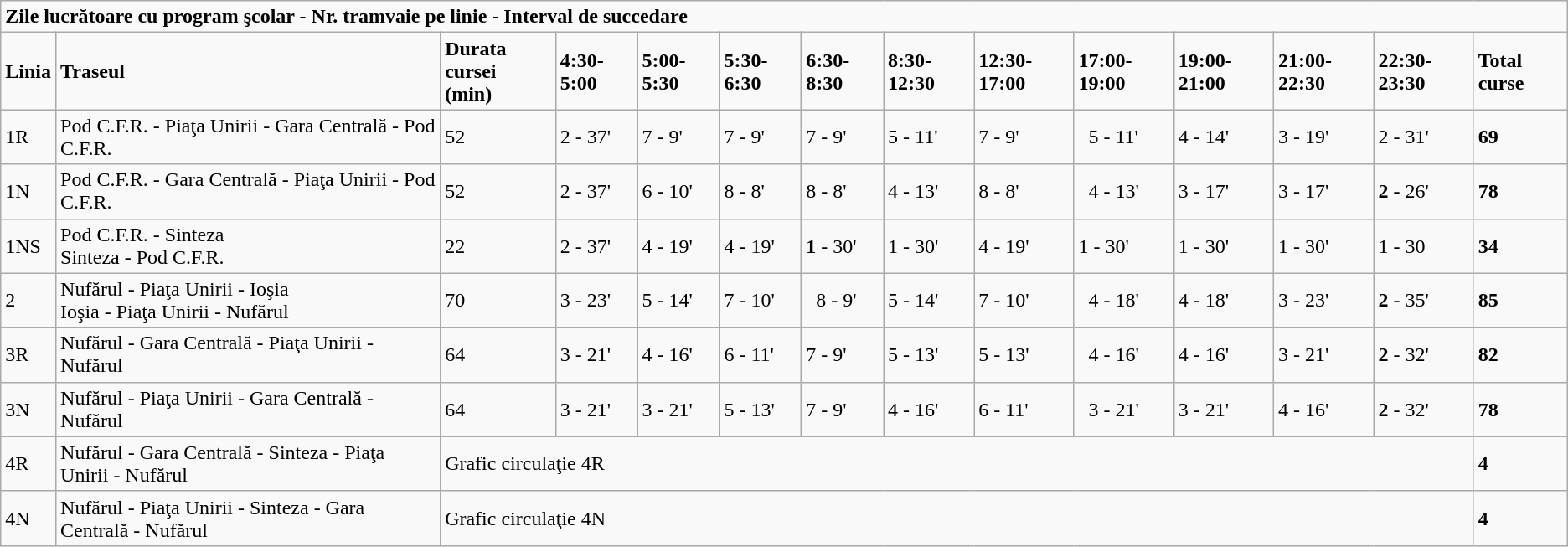<table class="wikitable">
<tr>
<td colspan="14"><strong>Zile lucrătoare cu program şcolar - Nr. tramvaie pe linie - Interval de succedare</strong></td>
</tr>
<tr>
<td><strong>Linia</strong></td>
<td><strong>Traseul</strong></td>
<td><strong>Durata cursei</strong><br><strong>(min)</strong></td>
<td><strong>4:30-5:00</strong></td>
<td><strong>5:00-5:30</strong></td>
<td><strong>5:30-6:30</strong></td>
<td><strong>6:30-8:30</strong></td>
<td><strong>8:30-12:30</strong></td>
<td><strong>12:30-17:00</strong></td>
<td><strong>17:00-19:00</strong> <br></td>
<td><strong>19:00-21:00</strong><br></td>
<td><strong>21:00-22:30</strong> <br></td>
<td><strong>22:30-23:30</strong></td>
<td><strong>Total curse</strong></td>
</tr>
<tr>
<td>1R</td>
<td>Pod C.F.R. - Piaţa Unirii - Gara Centrală - Pod C.F.R.<br></td>
<td>52 <br></td>
<td>2 - 37'<br></td>
<td>7 - 9'<br></td>
<td>7 - 9'<br></td>
<td>7 - 9'<br></td>
<td>5 - 11'<br></td>
<td>7 - 9'<br></td>
<td><strong> </strong> 5 - 11'<br></td>
<td>4 - 14'<br></td>
<td>3 - 19'<br></td>
<td>2 - 31'<br></td>
<td><strong>69</strong></td>
</tr>
<tr>
<td>1N</td>
<td>Pod C.F.R. - Gara Centrală - Piaţa Unirii - Pod C.F.R.<br></td>
<td>52 <br></td>
<td>2 - 37'<br></td>
<td>6 - 10'<br></td>
<td>8 - 8'<br></td>
<td>8 - 8'<br></td>
<td>4 - 13'<br></td>
<td>8 - 8'<br></td>
<td><strong> </strong> 4 - 13'<br></td>
<td>3 - 17'<br></td>
<td>3 - 17'<br></td>
<td><strong>2</strong> - 26'<br></td>
<td><strong>78</strong></td>
</tr>
<tr>
<td>1NS</td>
<td>Pod C.F.R. - Sinteza<br>Sinteza - Pod C.F.R.</td>
<td>22 <br></td>
<td>2 - 37'<br></td>
<td>4 - 19'<br></td>
<td>4 - 19'<br></td>
<td><strong>1</strong> - 30'<br></td>
<td>1 - 30'<br></td>
<td>4 - 19'<br></td>
<td>1 - 30'<br></td>
<td>1 - 30'<br></td>
<td>1 - 30'<br></td>
<td>1 - 30<br></td>
<td><strong>34</strong></td>
</tr>
<tr>
<td>2</td>
<td>Nufărul - Piaţa Unirii - Ioşia<br>Ioşia - Piaţa Unirii - Nufărul</td>
<td>70 <br></td>
<td>3 - 23'<br></td>
<td>5 - 14'<br></td>
<td>7 - 10'<br></td>
<td><strong> </strong> 8 - 9'<br></td>
<td>5 - 14'<br></td>
<td>7 - 10'<br></td>
<td><strong> </strong> 4 - 18'<br></td>
<td>4 - 18'<br></td>
<td>3 - 23'<br></td>
<td><strong>2</strong> - 35'<br></td>
<td><strong>85</strong></td>
</tr>
<tr>
<td>3R</td>
<td>Nufărul - Gara Centrală - Piaţa Unirii - Nufărul</td>
<td>64 <br></td>
<td>3 - 21'<br></td>
<td>4 - 16'<br></td>
<td>6 - 11'<br></td>
<td>7 - 9'<br></td>
<td>5 - 13'<br></td>
<td>5 - 13'<br></td>
<td><strong> </strong> 4 - 16'<br></td>
<td>4 - 16'<br></td>
<td>3 - 21'<br></td>
<td><strong>2</strong> - 32'<br></td>
<td><strong>82</strong></td>
</tr>
<tr>
<td>3N</td>
<td>Nufărul - Piaţa Unirii - Gara Centrală - Nufărul</td>
<td>64 <br></td>
<td>3 - 21'<br></td>
<td>3 - 21'<br></td>
<td>5 - 13'<br></td>
<td>7 - 9'<br></td>
<td>4 - 16'<br></td>
<td>6 - 11'<br></td>
<td><strong> </strong> 3 - 21'<br></td>
<td>3 - 21'<br></td>
<td>4 - 16'<br></td>
<td><strong>2</strong> - 32'<br></td>
<td><strong>78</strong></td>
</tr>
<tr>
<td>4R</td>
<td>Nufărul - Gara Centrală - Sinteza - Piaţa Unirii - Nufărul</td>
<td colspan="11">Grafic circulaţie 4R  <br></td>
<td><strong>4</strong></td>
</tr>
<tr>
<td>4N</td>
<td>Nufărul - Piaţa Unirii - Sinteza - Gara Centrală - Nufărul</td>
<td colspan="11">Grafic circulaţie 4N  <br></td>
<td><strong>4</strong></td>
</tr>
</table>
